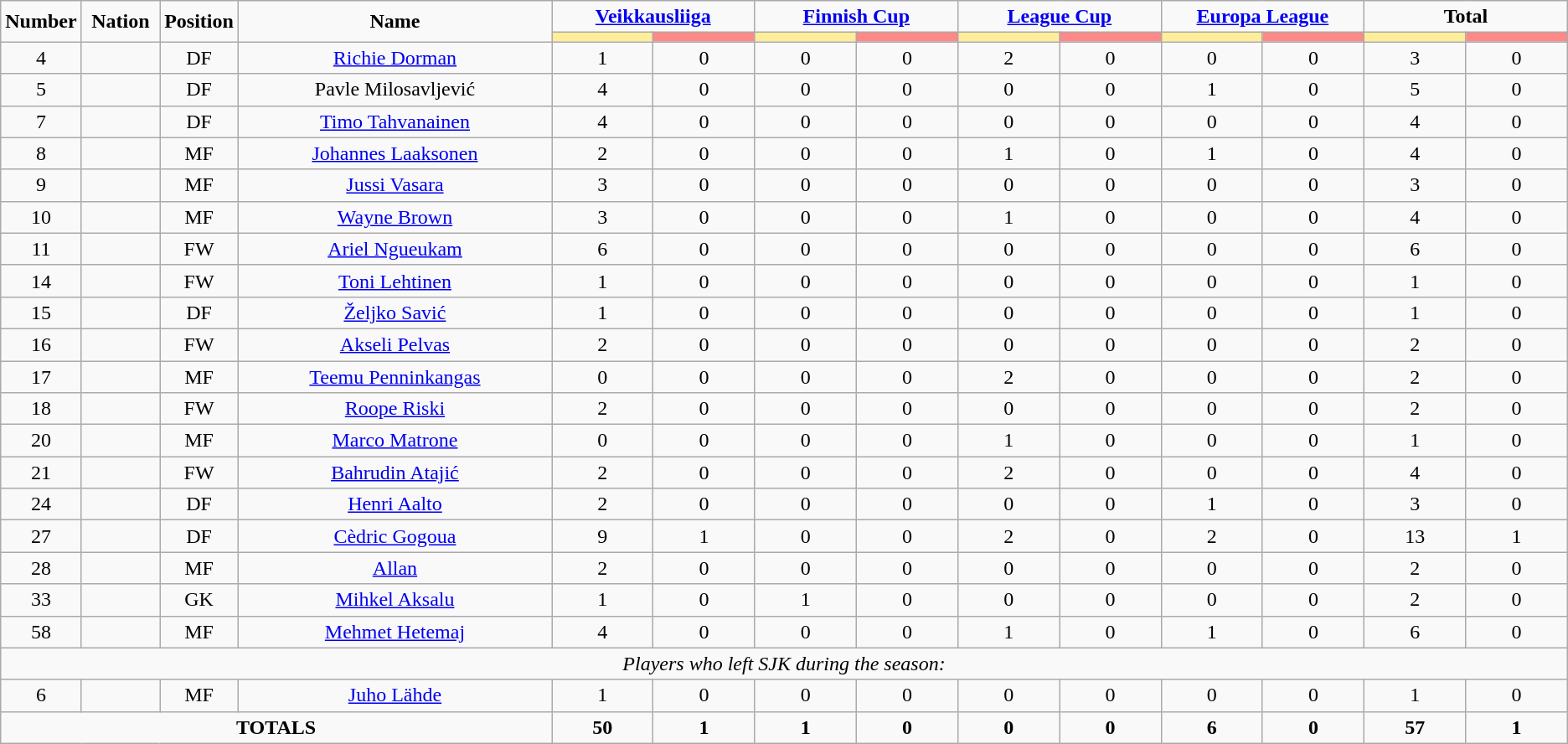<table class="wikitable" style="text-align:center;">
<tr>
<td rowspan="2"  style="width:5%; text-align:center;"><strong>Number</strong></td>
<td rowspan="2"  style="width:5%; text-align:center;"><strong>Nation</strong></td>
<td rowspan="2"  style="width:5%; text-align:center;"><strong>Position</strong></td>
<td rowspan="2"  style="width:20%; text-align:center;"><strong>Name</strong></td>
<td colspan="2" style="text-align:center;"><strong><a href='#'>Veikkausliiga</a></strong></td>
<td colspan="2" style="text-align:center;"><strong><a href='#'>Finnish Cup</a></strong></td>
<td colspan="2" style="text-align:center;"><strong><a href='#'>League Cup</a></strong></td>
<td colspan="2" style="text-align:center;"><strong><a href='#'>Europa League</a></strong></td>
<td colspan="2" style="text-align:center;"><strong>Total</strong></td>
</tr>
<tr>
<th style="width:60px; background:#fe9;"></th>
<th style="width:60px; background:#ff8888;"></th>
<th style="width:60px; background:#fe9;"></th>
<th style="width:60px; background:#ff8888;"></th>
<th style="width:60px; background:#fe9;"></th>
<th style="width:60px; background:#ff8888;"></th>
<th style="width:60px; background:#fe9;"></th>
<th style="width:60px; background:#ff8888;"></th>
<th style="width:60px; background:#fe9;"></th>
<th style="width:60px; background:#ff8888;"></th>
</tr>
<tr>
<td>4</td>
<td></td>
<td>DF</td>
<td><a href='#'>Richie Dorman</a></td>
<td>1</td>
<td>0</td>
<td>0</td>
<td>0</td>
<td>2</td>
<td>0</td>
<td>0</td>
<td>0</td>
<td>3</td>
<td>0</td>
</tr>
<tr>
<td>5</td>
<td></td>
<td>DF</td>
<td>Pavle Milosavljević</td>
<td>4</td>
<td>0</td>
<td>0</td>
<td>0</td>
<td>0</td>
<td>0</td>
<td>1</td>
<td>0</td>
<td>5</td>
<td>0</td>
</tr>
<tr>
<td>7</td>
<td></td>
<td>DF</td>
<td><a href='#'>Timo Tahvanainen</a></td>
<td>4</td>
<td>0</td>
<td>0</td>
<td>0</td>
<td>0</td>
<td>0</td>
<td>0</td>
<td>0</td>
<td>4</td>
<td>0</td>
</tr>
<tr>
<td>8</td>
<td></td>
<td>MF</td>
<td><a href='#'>Johannes Laaksonen</a></td>
<td>2</td>
<td>0</td>
<td>0</td>
<td>0</td>
<td>1</td>
<td>0</td>
<td>1</td>
<td>0</td>
<td>4</td>
<td>0</td>
</tr>
<tr>
<td>9</td>
<td></td>
<td>MF</td>
<td><a href='#'>Jussi Vasara</a></td>
<td>3</td>
<td>0</td>
<td>0</td>
<td>0</td>
<td>0</td>
<td>0</td>
<td>0</td>
<td>0</td>
<td>3</td>
<td>0</td>
</tr>
<tr>
<td>10</td>
<td></td>
<td>MF</td>
<td><a href='#'>Wayne Brown</a></td>
<td>3</td>
<td>0</td>
<td>0</td>
<td>0</td>
<td>1</td>
<td>0</td>
<td>0</td>
<td>0</td>
<td>4</td>
<td>0</td>
</tr>
<tr>
<td>11</td>
<td></td>
<td>FW</td>
<td><a href='#'>Ariel Ngueukam</a></td>
<td>6</td>
<td>0</td>
<td>0</td>
<td>0</td>
<td>0</td>
<td>0</td>
<td>0</td>
<td>0</td>
<td>6</td>
<td>0</td>
</tr>
<tr>
<td>14</td>
<td></td>
<td>FW</td>
<td><a href='#'>Toni Lehtinen</a></td>
<td>1</td>
<td>0</td>
<td>0</td>
<td>0</td>
<td>0</td>
<td>0</td>
<td>0</td>
<td>0</td>
<td>1</td>
<td>0</td>
</tr>
<tr>
<td>15</td>
<td></td>
<td>DF</td>
<td><a href='#'>Željko Savić</a></td>
<td>1</td>
<td>0</td>
<td>0</td>
<td>0</td>
<td>0</td>
<td>0</td>
<td>0</td>
<td>0</td>
<td>1</td>
<td>0</td>
</tr>
<tr>
<td>16</td>
<td></td>
<td>FW</td>
<td><a href='#'>Akseli Pelvas</a></td>
<td>2</td>
<td>0</td>
<td>0</td>
<td>0</td>
<td>0</td>
<td>0</td>
<td>0</td>
<td>0</td>
<td>2</td>
<td>0</td>
</tr>
<tr>
<td>17</td>
<td></td>
<td>MF</td>
<td><a href='#'>Teemu Penninkangas</a></td>
<td>0</td>
<td>0</td>
<td>0</td>
<td>0</td>
<td>2</td>
<td>0</td>
<td>0</td>
<td>0</td>
<td>2</td>
<td>0</td>
</tr>
<tr>
<td>18</td>
<td></td>
<td>FW</td>
<td><a href='#'>Roope Riski</a></td>
<td>2</td>
<td>0</td>
<td>0</td>
<td>0</td>
<td>0</td>
<td>0</td>
<td>0</td>
<td>0</td>
<td>2</td>
<td>0</td>
</tr>
<tr>
<td>20</td>
<td></td>
<td>MF</td>
<td><a href='#'>Marco Matrone</a></td>
<td>0</td>
<td>0</td>
<td>0</td>
<td>0</td>
<td>1</td>
<td>0</td>
<td>0</td>
<td>0</td>
<td>1</td>
<td>0</td>
</tr>
<tr>
<td>21</td>
<td></td>
<td>FW</td>
<td><a href='#'>Bahrudin Atajić</a></td>
<td>2</td>
<td>0</td>
<td>0</td>
<td>0</td>
<td>2</td>
<td>0</td>
<td>0</td>
<td>0</td>
<td>4</td>
<td>0</td>
</tr>
<tr>
<td>24</td>
<td></td>
<td>DF</td>
<td><a href='#'>Henri Aalto</a></td>
<td>2</td>
<td>0</td>
<td>0</td>
<td>0</td>
<td>0</td>
<td>0</td>
<td>1</td>
<td>0</td>
<td>3</td>
<td>0</td>
</tr>
<tr>
<td>27</td>
<td></td>
<td>DF</td>
<td><a href='#'>Cèdric Gogoua</a></td>
<td>9</td>
<td>1</td>
<td>0</td>
<td>0</td>
<td>2</td>
<td>0</td>
<td>2</td>
<td>0</td>
<td>13</td>
<td>1</td>
</tr>
<tr>
<td>28</td>
<td></td>
<td>MF</td>
<td><a href='#'>Allan</a></td>
<td>2</td>
<td>0</td>
<td>0</td>
<td>0</td>
<td>0</td>
<td>0</td>
<td>0</td>
<td>0</td>
<td>2</td>
<td>0</td>
</tr>
<tr>
<td>33</td>
<td></td>
<td>GK</td>
<td><a href='#'>Mihkel Aksalu</a></td>
<td>1</td>
<td>0</td>
<td>1</td>
<td>0</td>
<td>0</td>
<td>0</td>
<td>0</td>
<td>0</td>
<td>2</td>
<td>0</td>
</tr>
<tr>
<td>58</td>
<td></td>
<td>MF</td>
<td><a href='#'>Mehmet Hetemaj</a></td>
<td>4</td>
<td>0</td>
<td>0</td>
<td>0</td>
<td>1</td>
<td>0</td>
<td>1</td>
<td>0</td>
<td>6</td>
<td>0</td>
</tr>
<tr>
<td colspan="14"><em>Players who left SJK during the season:</em></td>
</tr>
<tr>
<td>6</td>
<td></td>
<td>MF</td>
<td><a href='#'>Juho Lähde</a></td>
<td>1</td>
<td>0</td>
<td>0</td>
<td>0</td>
<td>0</td>
<td>0</td>
<td>0</td>
<td>0</td>
<td>1</td>
<td>0</td>
</tr>
<tr>
<td colspan="4"><strong>TOTALS</strong></td>
<td><strong>50</strong></td>
<td><strong>1</strong></td>
<td><strong>1</strong></td>
<td><strong>0</strong></td>
<td><strong>0</strong></td>
<td><strong>0</strong></td>
<td><strong>6</strong></td>
<td><strong>0</strong></td>
<td><strong>57</strong></td>
<td><strong>1</strong></td>
</tr>
</table>
